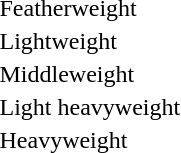<table>
<tr>
<td>Featherweight<br></td>
<td></td>
<td></td>
<td></td>
</tr>
<tr>
<td>Lightweight<br></td>
<td></td>
<td></td>
<td></td>
</tr>
<tr>
<td>Middleweight<br></td>
<td></td>
<td></td>
<td></td>
</tr>
<tr>
<td>Light heavyweight<br></td>
<td></td>
<td></td>
<td></td>
</tr>
<tr>
<td rowspan=2>Heavyweight<br></td>
<td rowspan=2></td>
<td rowspan=2></td>
<td></td>
</tr>
<tr>
<td></td>
</tr>
</table>
